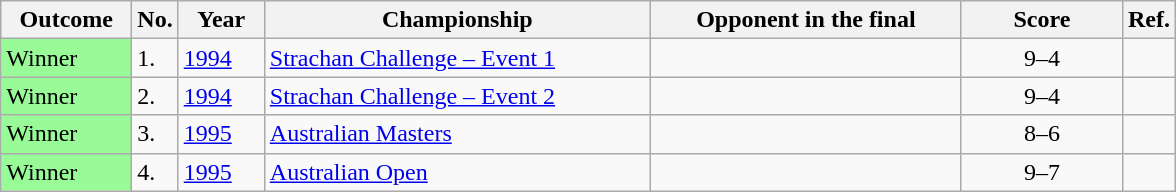<table class="sortable wikitable">
<tr>
<th width="80">Outcome</th>
<th width="20">No.</th>
<th width="50">Year</th>
<th width="250">Championship</th>
<th width="200">Opponent in the final</th>
<th width="100">Score</th>
<th width="20" class="unsortable">Ref.</th>
</tr>
<tr>
<td style="background:#98FB98">Winner</td>
<td>1.</td>
<td><a href='#'>1994</a></td>
<td><a href='#'>Strachan Challenge – Event 1</a></td>
<td> </td>
<td align="center">9–4</td>
<td align="center"></td>
</tr>
<tr>
<td style="background:#98FB98">Winner</td>
<td>2.</td>
<td><a href='#'>1994</a></td>
<td><a href='#'>Strachan Challenge – Event 2</a></td>
<td> </td>
<td align="center">9–4</td>
<td align="center"></td>
</tr>
<tr>
<td style="background:#98FB98">Winner</td>
<td>3.</td>
<td><a href='#'>1995</a></td>
<td><a href='#'>Australian Masters</a></td>
<td> </td>
<td align="center">8–6</td>
<td align="center"></td>
</tr>
<tr>
<td style="background:#98FB98">Winner</td>
<td>4.</td>
<td><a href='#'>1995</a></td>
<td><a href='#'>Australian Open</a></td>
<td> </td>
<td align="center">9–7</td>
<td align="center"></td>
</tr>
</table>
